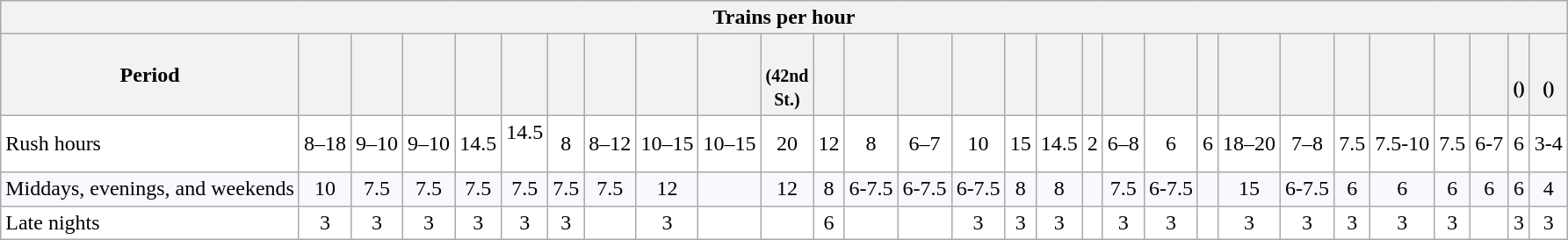<table class="wikitable">
<tr>
<th class="hintergrundfarbe6" colspan="29">Trains per hour</th>
</tr>
<tr style="background-color: #F0F0FF">
<th>Period</th>
<th><br></th>
<th><br></th>
<th><br></th>
<th><br></th>
<th><br></th>
<th><br></th>
<th><br></th>
<th><br></th>
<th><br></th>
<th><br><small>(42nd<br>St.)</small><br></th>
<th><br></th>
<th><br></th>
<th><br></th>
<th><br></th>
<th><br></th>
<th><br></th>
<th><br></th>
<th><br></th>
<th><br></th>
<th><br></th>
<th><br></th>
<th><br></th>
<th><br></th>
<th><br></th>
<th><br></th>
<th><br></th>
<th><br><small>()</small><br></th>
<th><br><small>()</small><br></th>
</tr>
<tr style="background-color: #FFFFFF" align="center">
<td align="left">Rush hours</td>
<td>8–18</td>
<td>9–10<br></td>
<td>9–10</td>
<td>14.5<br></td>
<td>14.5<br><br></td>
<td>8</td>
<td>8–12</td>
<td>10–15</td>
<td>10–15</td>
<td>20</td>
<td>12<br></td>
<td>8</td>
<td>6–7</td>
<td>10</td>
<td>15<br></td>
<td>14.5</td>
<td>2<br></td>
<td>6–8</td>
<td>6</td>
<td>6</td>
<td>18–20</td>
<td>7–8</td>
<td>7.5</td>
<td>7.5-10</td>
<td>7.5</td>
<td>6-7</td>
<td>6</td>
<td>3-4</td>
</tr>
<tr style="background-color: #F8F8FF" align="center">
<td align="left">Middays, evenings, and weekends</td>
<td>10</td>
<td>7.5</td>
<td>7.5</td>
<td>7.5</td>
<td>7.5</td>
<td>7.5</td>
<td>7.5</td>
<td>12</td>
<td></td>
<td>12</td>
<td>8<br></td>
<td>6-7.5</td>
<td>6-7.5</td>
<td>6-7.5</td>
<td>8</td>
<td>8</td>
<td></td>
<td>7.5</td>
<td>6-7.5</td>
<td></td>
<td>15</td>
<td>6-7.5</td>
<td>6</td>
<td>6</td>
<td>6</td>
<td>6</td>
<td>6</td>
<td>4</td>
</tr>
<tr style="background-color: #FFFFFF" align="center">
<td align="left">Late nights</td>
<td>3</td>
<td>3</td>
<td>3</td>
<td>3</td>
<td>3</td>
<td>3</td>
<td></td>
<td>3</td>
<td></td>
<td></td>
<td>6<br></td>
<td></td>
<td></td>
<td>3</td>
<td>3</td>
<td>3</td>
<td></td>
<td>3</td>
<td>3</td>
<td></td>
<td>3</td>
<td>3</td>
<td>3</td>
<td>3</td>
<td>3</td>
<td></td>
<td>3</td>
<td>3</td>
</tr>
</table>
